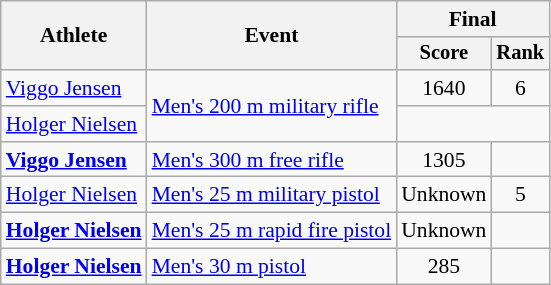<table class="wikitable" style="font-size:90%">
<tr>
<th rowspan="2">Athlete</th>
<th rowspan="2">Event</th>
<th colspan=2>Final</th>
</tr>
<tr style="font-size:95%">
<th>Score</th>
<th>Rank</th>
</tr>
<tr align=center>
<td align=left><a href='#'>Viggo Jensen</a></td>
<td align=left rowspan=2><a href='#'>Men's 200 m military rifle</a></td>
<td>1640</td>
<td>6</td>
</tr>
<tr align=center>
<td align=left><a href='#'>Holger Nielsen</a></td>
<td colspan=2></td>
</tr>
<tr align=center>
<td align=left><strong><a href='#'>Viggo Jensen</a></strong></td>
<td align=left><a href='#'>Men's 300 m free rifle</a></td>
<td>1305</td>
<td></td>
</tr>
<tr align=center>
<td align=left><a href='#'>Holger Nielsen</a></td>
<td align=left><a href='#'>Men's 25 m military pistol</a></td>
<td>Unknown</td>
<td>5</td>
</tr>
<tr align=center>
<td align=left><strong><a href='#'>Holger Nielsen</a></strong></td>
<td align=left><a href='#'>Men's 25 m rapid fire pistol</a></td>
<td>Unknown</td>
<td></td>
</tr>
<tr align=center>
<td align=left><strong><a href='#'>Holger Nielsen</a></strong></td>
<td align=left><a href='#'>Men's 30 m pistol</a></td>
<td>285</td>
<td></td>
</tr>
</table>
